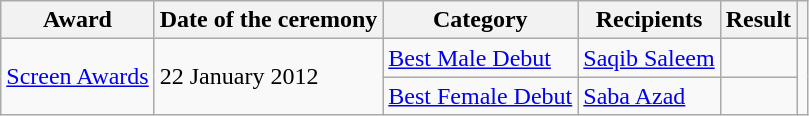<table class="wikitable plainrowheaders sortable">
<tr>
<th scope="col">Award</th>
<th scope="col">Date of the ceremony</th>
<th scope="col">Category</th>
<th scope="col">Recipients</th>
<th scope="col">Result</th>
<th class="unsortable" scope="col"></th>
</tr>
<tr>
<td rowspan="2" scope="row"><a href='#'>Screen Awards</a></td>
<td rowspan="2">22 January 2012</td>
<td><a href='#'>Best Male Debut</a></td>
<td><a href='#'>Saqib Saleem</a></td>
<td></td>
<td rowspan="2"></td>
</tr>
<tr>
<td><a href='#'>Best Female Debut</a></td>
<td><a href='#'>Saba Azad</a></td>
<td></td>
</tr>
</table>
